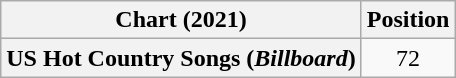<table class="wikitable plainrowheaders" style="text-align:center">
<tr>
<th>Chart (2021)</th>
<th>Position</th>
</tr>
<tr>
<th scope="row">US Hot Country Songs (<em>Billboard</em>)</th>
<td>72</td>
</tr>
</table>
